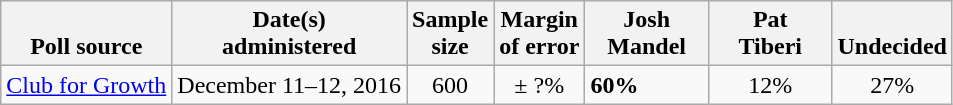<table class="wikitable">
<tr valign=bottom>
<th>Poll source</th>
<th>Date(s)<br>administered</th>
<th>Sample<br>size</th>
<th>Margin<br>of error</th>
<th style="width:75px;">Josh<br>Mandel</th>
<th style="width:75px;">Pat<br>Tiberi</th>
<th>Undecided</th>
</tr>
<tr>
<td><a href='#'>Club for Growth</a></td>
<td align=center>December 11–12, 2016</td>
<td align=center>600</td>
<td align=center>± ?%</td>
<td><strong>60%</strong></td>
<td align=center>12%</td>
<td align=center>27%</td>
</tr>
</table>
